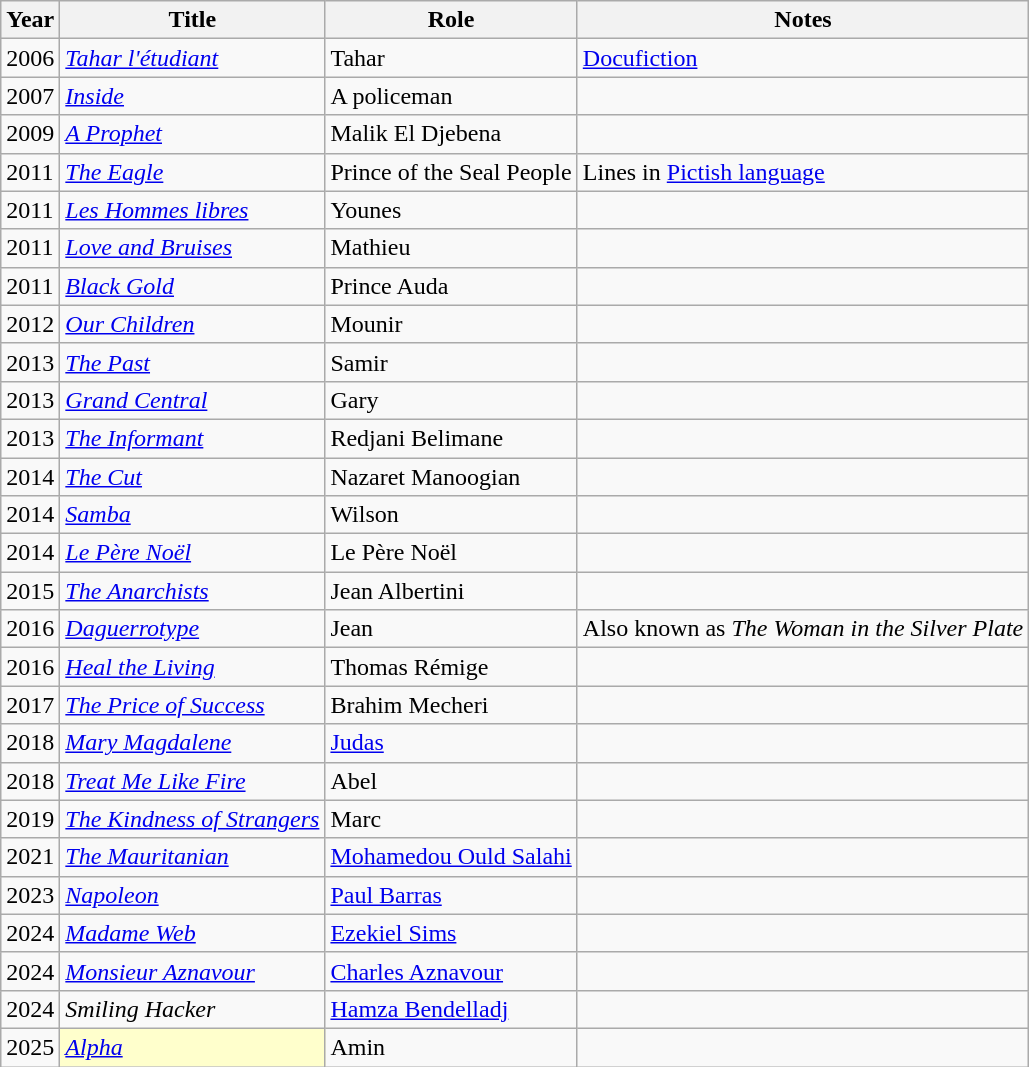<table class="wikitable sortable">
<tr>
<th>Year</th>
<th>Title</th>
<th>Role</th>
<th class="unsortable">Notes</th>
</tr>
<tr>
<td>2006</td>
<td><em><a href='#'>Tahar l'étudiant</a></em></td>
<td>Tahar</td>
<td><a href='#'>Docufiction</a></td>
</tr>
<tr>
<td>2007</td>
<td><em><a href='#'>Inside</a></em></td>
<td>A policeman</td>
<td></td>
</tr>
<tr>
<td>2009</td>
<td><em><a href='#'>A Prophet</a></em></td>
<td>Malik El Djebena</td>
<td></td>
</tr>
<tr>
<td>2011</td>
<td><em><a href='#'>The Eagle</a></em></td>
<td>Prince of the Seal People</td>
<td>Lines in <a href='#'>Pictish language</a></td>
</tr>
<tr>
<td>2011</td>
<td><em><a href='#'>Les Hommes libres</a></em></td>
<td>Younes</td>
<td></td>
</tr>
<tr>
<td>2011</td>
<td><em><a href='#'>Love and Bruises</a></em></td>
<td>Mathieu</td>
<td></td>
</tr>
<tr>
<td>2011</td>
<td><em><a href='#'>Black Gold</a></em></td>
<td>Prince Auda</td>
<td></td>
</tr>
<tr>
<td>2012</td>
<td><em><a href='#'>Our Children</a></em></td>
<td>Mounir</td>
<td></td>
</tr>
<tr>
<td>2013</td>
<td><em><a href='#'>The Past</a></em></td>
<td>Samir</td>
<td></td>
</tr>
<tr>
<td>2013</td>
<td><em><a href='#'>Grand Central</a></em></td>
<td>Gary</td>
<td></td>
</tr>
<tr>
<td>2013</td>
<td><em><a href='#'>The Informant</a></em></td>
<td>Redjani Belimane</td>
<td></td>
</tr>
<tr>
<td>2014</td>
<td><em><a href='#'>The Cut</a></em></td>
<td>Nazaret Manoogian</td>
<td></td>
</tr>
<tr>
<td>2014</td>
<td><em><a href='#'>Samba</a></em></td>
<td>Wilson</td>
<td></td>
</tr>
<tr>
<td>2014</td>
<td><em><a href='#'>Le Père Noël</a></em></td>
<td>Le Père Noël</td>
<td></td>
</tr>
<tr>
<td>2015</td>
<td><em><a href='#'>The Anarchists</a></em></td>
<td>Jean Albertini</td>
<td></td>
</tr>
<tr>
<td>2016</td>
<td><em><a href='#'>Daguerrotype</a></em></td>
<td>Jean</td>
<td>Also known as <em>The Woman in the Silver Plate</em></td>
</tr>
<tr>
<td>2016</td>
<td><em><a href='#'>Heal the Living</a></em></td>
<td>Thomas Rémige</td>
<td></td>
</tr>
<tr>
<td>2017</td>
<td><em><a href='#'>The Price of Success</a></em></td>
<td>Brahim Mecheri</td>
<td></td>
</tr>
<tr>
<td>2018</td>
<td><em><a href='#'>Mary Magdalene</a></em></td>
<td><a href='#'>Judas</a></td>
<td></td>
</tr>
<tr>
<td>2018</td>
<td><em><a href='#'>Treat Me Like Fire</a></em></td>
<td>Abel</td>
<td></td>
</tr>
<tr>
<td>2019</td>
<td><em><a href='#'>The Kindness of Strangers</a></em></td>
<td>Marc</td>
<td></td>
</tr>
<tr>
<td>2021</td>
<td><em><a href='#'>The Mauritanian</a></em></td>
<td><a href='#'>Mohamedou Ould Salahi</a></td>
<td></td>
</tr>
<tr>
<td>2023</td>
<td><em><a href='#'>Napoleon</a></em></td>
<td><a href='#'>Paul Barras</a></td>
<td></td>
</tr>
<tr>
<td>2024</td>
<td><em><a href='#'>Madame Web</a></em></td>
<td><a href='#'>Ezekiel Sims</a></td>
<td></td>
</tr>
<tr>
<td>2024</td>
<td><em><a href='#'>Monsieur Aznavour</a></em></td>
<td><a href='#'>Charles Aznavour</a></td>
<td></td>
</tr>
<tr>
<td>2024</td>
<td><em>Smiling Hacker</em></td>
<td><a href='#'>Hamza Bendelladj</a></td>
<td></td>
</tr>
<tr>
<td>2025</td>
<td style="background:#FFFFCC;"><em><a href='#'>Alpha</a></em> </td>
<td>Amin</td>
<td></td>
</tr>
</table>
